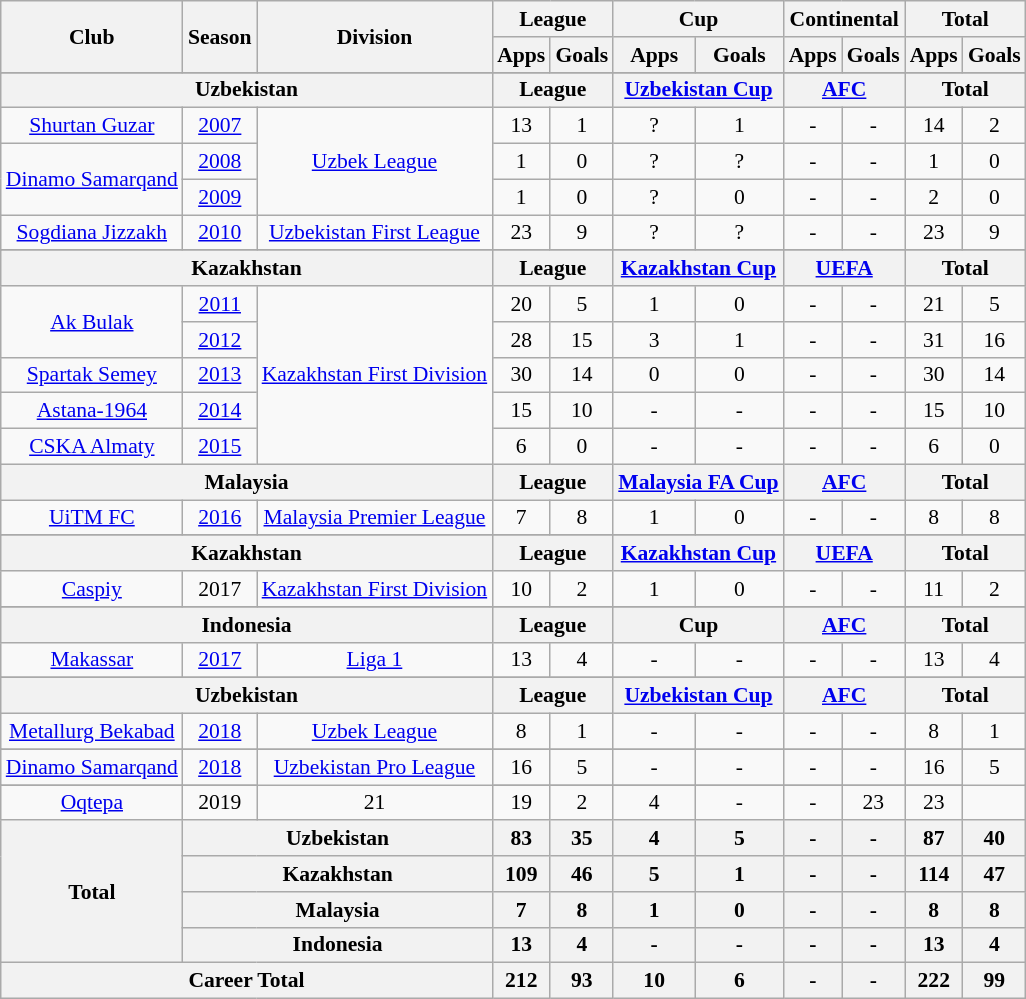<table class="wikitable" style="font-size:90%; text-align: center;">
<tr>
<th rowspan="2">Club</th>
<th rowspan="2">Season</th>
<th rowspan="2">Division</th>
<th colspan="2">League</th>
<th colspan="2">Cup</th>
<th colspan="2">Continental</th>
<th colspan="2">Total</th>
</tr>
<tr>
<th>Apps</th>
<th>Goals</th>
<th>Apps</th>
<th>Goals</th>
<th>Apps</th>
<th>Goals</th>
<th>Apps</th>
<th>Goals</th>
</tr>
<tr>
</tr>
<tr>
<th colspan=3>Uzbekistan</th>
<th colspan=2>League</th>
<th colspan=2><a href='#'>Uzbekistan Cup</a></th>
<th colspan=2><a href='#'>AFC</a></th>
<th colspan=2>Total</th>
</tr>
<tr>
<td><a href='#'>Shurtan Guzar</a></td>
<td><a href='#'>2007</a></td>
<td rowspan="3" valign="center"><a href='#'>Uzbek League</a></td>
<td>13</td>
<td>1</td>
<td>?</td>
<td>1</td>
<td>-</td>
<td>-</td>
<td>14</td>
<td>2</td>
</tr>
<tr>
<td rowspan="2" valign="center"><a href='#'>Dinamo Samarqand</a></td>
<td><a href='#'>2008</a></td>
<td>1</td>
<td>0</td>
<td>?</td>
<td>?</td>
<td>-</td>
<td>-</td>
<td>1</td>
<td>0</td>
</tr>
<tr>
<td><a href='#'>2009</a></td>
<td>1</td>
<td>0</td>
<td>?</td>
<td>0</td>
<td>-</td>
<td>-</td>
<td>2</td>
<td>0</td>
</tr>
<tr>
<td><a href='#'>Sogdiana Jizzakh</a></td>
<td><a href='#'>2010</a></td>
<td><a href='#'>Uzbekistan First League</a></td>
<td>23</td>
<td>9</td>
<td>?</td>
<td>?</td>
<td>-</td>
<td>-</td>
<td>23</td>
<td>9</td>
</tr>
<tr>
</tr>
<tr>
<th colspan=3>Kazakhstan</th>
<th colspan=2>League</th>
<th colspan=2><a href='#'>Kazakhstan Cup</a></th>
<th colspan=2><a href='#'>UEFA</a></th>
<th colspan=2>Total</th>
</tr>
<tr>
<td rowspan="2" valign="center"><a href='#'>Ak Bulak</a></td>
<td><a href='#'>2011</a></td>
<td rowspan="5" valign="center"><a href='#'>Kazakhstan First Division</a></td>
<td>20</td>
<td>5</td>
<td>1</td>
<td>0</td>
<td>-</td>
<td>-</td>
<td>21</td>
<td>5</td>
</tr>
<tr>
<td><a href='#'>2012</a></td>
<td>28</td>
<td>15</td>
<td>3</td>
<td>1</td>
<td>-</td>
<td>-</td>
<td>31</td>
<td>16</td>
</tr>
<tr>
<td><a href='#'>Spartak Semey</a></td>
<td><a href='#'>2013</a></td>
<td>30</td>
<td>14</td>
<td>0</td>
<td>0</td>
<td>-</td>
<td>-</td>
<td>30</td>
<td>14</td>
</tr>
<tr>
<td><a href='#'>Astana-1964</a></td>
<td><a href='#'>2014</a></td>
<td>15</td>
<td>10</td>
<td>-</td>
<td>-</td>
<td>-</td>
<td>-</td>
<td>15</td>
<td>10</td>
</tr>
<tr>
<td><a href='#'>CSKA Almaty</a></td>
<td><a href='#'>2015</a></td>
<td>6</td>
<td>0</td>
<td>-</td>
<td>-</td>
<td>-</td>
<td>-</td>
<td>6</td>
<td>0</td>
</tr>
<tr>
<th colspan=3>Malaysia</th>
<th colspan=2>League</th>
<th colspan=2><a href='#'>Malaysia FA Cup</a></th>
<th colspan=2><a href='#'>AFC</a></th>
<th colspan=2>Total</th>
</tr>
<tr>
<td><a href='#'>UiTM FC</a></td>
<td><a href='#'>2016</a></td>
<td><a href='#'>Malaysia Premier League</a></td>
<td>7</td>
<td>8</td>
<td>1</td>
<td>0</td>
<td>-</td>
<td>-</td>
<td>8</td>
<td>8</td>
</tr>
<tr>
</tr>
<tr>
<th colspan=3>Kazakhstan</th>
<th colspan=2>League</th>
<th colspan=2><a href='#'>Kazakhstan Cup</a></th>
<th colspan=2><a href='#'>UEFA</a></th>
<th colspan=2>Total</th>
</tr>
<tr>
<td><a href='#'>Caspiy</a></td>
<td>2017</td>
<td><a href='#'>Kazakhstan First Division</a></td>
<td>10</td>
<td>2</td>
<td>1</td>
<td>0</td>
<td>-</td>
<td>-</td>
<td>11</td>
<td>2</td>
</tr>
<tr>
</tr>
<tr>
<th colspan=3>Indonesia</th>
<th colspan=2>League</th>
<th colspan=2>Cup</th>
<th colspan=2><a href='#'>AFC</a></th>
<th colspan=2>Total</th>
</tr>
<tr>
<td><a href='#'>Makassar</a></td>
<td><a href='#'>2017</a></td>
<td><a href='#'>Liga 1</a></td>
<td>13</td>
<td>4</td>
<td>-</td>
<td>-</td>
<td>-</td>
<td>-</td>
<td>13</td>
<td>4</td>
</tr>
<tr>
</tr>
<tr>
<th colspan=3>Uzbekistan</th>
<th colspan=2>League</th>
<th colspan=2><a href='#'>Uzbekistan Cup</a></th>
<th colspan=2><a href='#'>AFC</a></th>
<th colspan=2>Total</th>
</tr>
<tr>
<td><a href='#'>Metallurg Bekabad</a></td>
<td><a href='#'>2018</a></td>
<td><a href='#'>Uzbek League</a></td>
<td>8</td>
<td>1</td>
<td>-</td>
<td>-</td>
<td>-</td>
<td>-</td>
<td>8</td>
<td>1</td>
</tr>
<tr>
</tr>
<tr>
<td><a href='#'>Dinamo Samarqand</a></td>
<td><a href='#'>2018</a></td>
<td rowspan="2" valign="center"><a href='#'>Uzbekistan Pro League</a></td>
<td>16</td>
<td>5</td>
<td>-</td>
<td>-</td>
<td>-</td>
<td>-</td>
<td>16</td>
<td>5</td>
</tr>
<tr>
</tr>
<tr>
<td><a href='#'>Oqtepa</a></td>
<td>2019</td>
<td>21</td>
<td>19</td>
<td>2</td>
<td>4</td>
<td>-</td>
<td>-</td>
<td>23</td>
<td>23</td>
</tr>
<tr>
<th rowspan=4>Total</th>
<th colspan=2>Uzbekistan</th>
<th>83</th>
<th>35</th>
<th>4</th>
<th>5</th>
<th>-</th>
<th>-</th>
<th>87</th>
<th>40</th>
</tr>
<tr>
<th colspan=2>Kazakhstan</th>
<th>109</th>
<th>46</th>
<th>5</th>
<th>1</th>
<th>-</th>
<th>-</th>
<th>114</th>
<th>47</th>
</tr>
<tr>
<th colspan=2>Malaysia</th>
<th>7</th>
<th>8</th>
<th>1</th>
<th>0</th>
<th>-</th>
<th>-</th>
<th>8</th>
<th>8</th>
</tr>
<tr>
<th colspan=2>Indonesia</th>
<th>13</th>
<th>4</th>
<th>-</th>
<th>-</th>
<th>-</th>
<th>-</th>
<th>13</th>
<th>4</th>
</tr>
<tr>
<th colspan="3">Career Total</th>
<th>212</th>
<th>93</th>
<th>10</th>
<th>6</th>
<th>-</th>
<th>-</th>
<th>222</th>
<th>99</th>
</tr>
</table>
